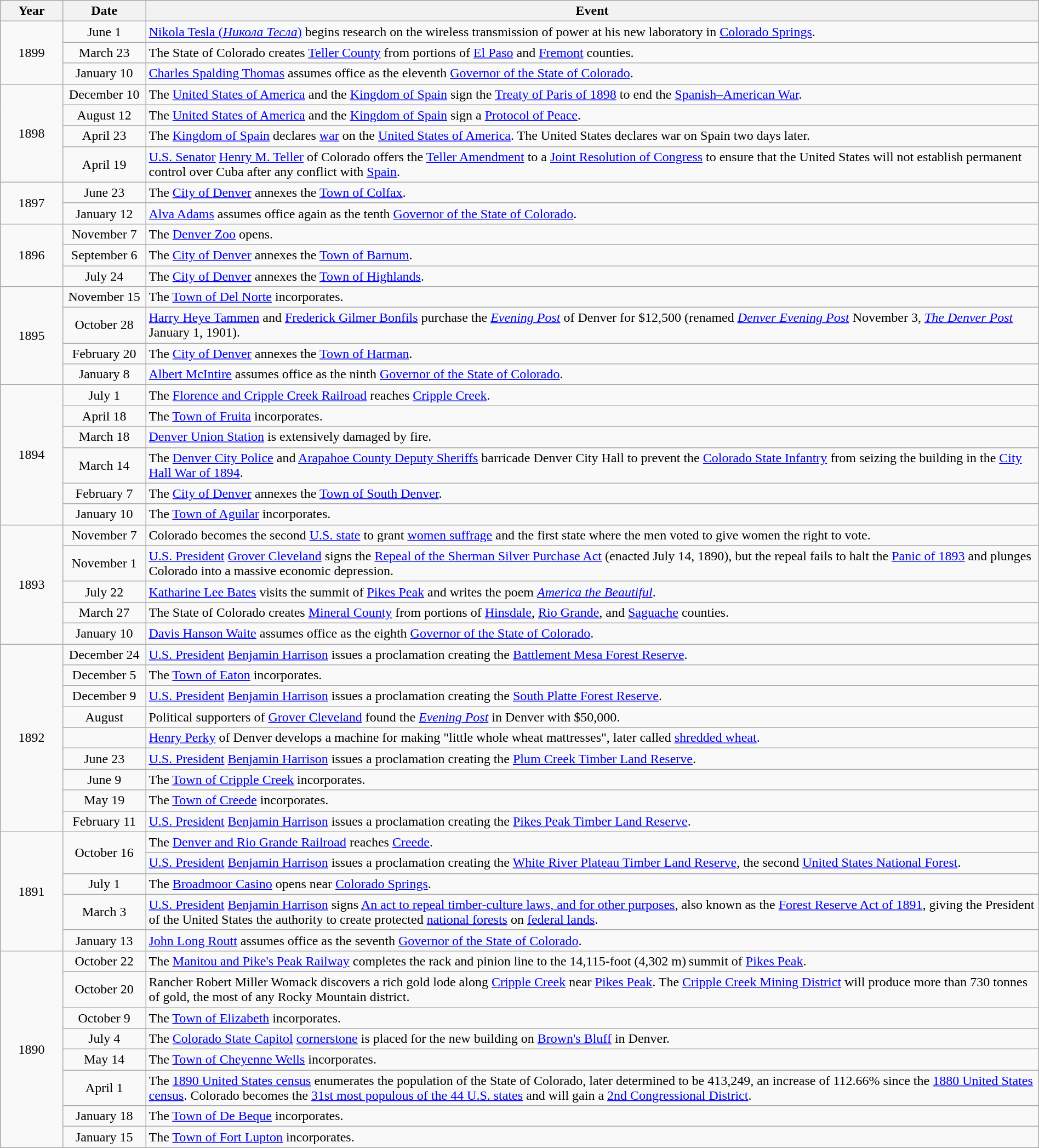<table class="wikitable" style="width:100%;">
<tr>
<th style="width:6%">Year</th>
<th style="width:8%">Date</th>
<th style="width:86%">Event</th>
</tr>
<tr>
<td align=center rowspan=3>1899</td>
<td align=center>June 1</td>
<td><a href='#'>Nikola Tesla (<em>Никола Тесла</em>)</a> begins research on the wireless transmission of power at his new laboratory in <a href='#'>Colorado Springs</a>.</td>
</tr>
<tr>
<td align=center>March 23</td>
<td>The State of Colorado creates <a href='#'>Teller County</a> from portions of <a href='#'>El Paso</a> and <a href='#'>Fremont</a> counties.</td>
</tr>
<tr>
<td align=center>January 10</td>
<td><a href='#'>Charles Spalding Thomas</a> assumes office as the eleventh <a href='#'>Governor of the State of Colorado</a>.</td>
</tr>
<tr>
<td align=center rowspan=4>1898</td>
<td align=center>December 10</td>
<td>The <a href='#'>United States of America</a> and the <a href='#'>Kingdom of Spain</a> sign the <a href='#'>Treaty of Paris of 1898</a> to end the <a href='#'>Spanish–American War</a>.</td>
</tr>
<tr>
<td align=center>August 12</td>
<td>The <a href='#'>United States of America</a> and the <a href='#'>Kingdom of Spain</a> sign a <a href='#'>Protocol of Peace</a>.</td>
</tr>
<tr>
<td align=center>April 23</td>
<td>The <a href='#'>Kingdom of Spain</a> declares <a href='#'>war</a> on the <a href='#'>United States of America</a>. The United States declares war on Spain two days later.</td>
</tr>
<tr>
<td align=center>April 19</td>
<td><a href='#'>U.S. Senator</a> <a href='#'>Henry M. Teller</a> of Colorado offers the <a href='#'>Teller Amendment</a> to a <a href='#'>Joint Resolution of Congress</a> to ensure that the United States will not establish permanent control over Cuba after any conflict with <a href='#'>Spain</a>.</td>
</tr>
<tr>
<td align=center rowspan=2>1897</td>
<td align=center>June 23</td>
<td>The <a href='#'>City of Denver</a> annexes the <a href='#'>Town of Colfax</a>.</td>
</tr>
<tr>
<td align=center>January 12</td>
<td><a href='#'>Alva Adams</a> assumes office again as the tenth <a href='#'>Governor of the State of Colorado</a>.</td>
</tr>
<tr>
<td align=center rowspan=3>1896</td>
<td align=center>November 7</td>
<td>The <a href='#'>Denver Zoo</a> opens.</td>
</tr>
<tr>
<td align=center>September 6</td>
<td>The <a href='#'>City of Denver</a> annexes the <a href='#'>Town of Barnum</a>.</td>
</tr>
<tr>
<td align=center>July 24</td>
<td>The <a href='#'>City of Denver</a> annexes the <a href='#'>Town of Highlands</a>.</td>
</tr>
<tr>
<td align=center rowspan=4>1895</td>
<td align=center>November 15</td>
<td>The <a href='#'>Town of Del Norte</a> incorporates.</td>
</tr>
<tr>
<td align=center>October 28</td>
<td><a href='#'>Harry Heye Tammen</a> and <a href='#'>Frederick Gilmer Bonfils</a> purchase the <em><a href='#'>Evening Post</a></em> of Denver for $12,500 (renamed <em><a href='#'>Denver Evening Post</a></em> November 3, <em><a href='#'>The Denver Post</a></em> January 1, 1901).</td>
</tr>
<tr>
<td align=center>February 20</td>
<td>The <a href='#'>City of Denver</a> annexes the <a href='#'>Town of Harman</a>.</td>
</tr>
<tr>
<td align=center>January 8</td>
<td><a href='#'>Albert McIntire</a> assumes office as the ninth <a href='#'>Governor of the State of Colorado</a>.</td>
</tr>
<tr>
<td align=center rowspan=6>1894</td>
<td align=center>July 1</td>
<td>The <a href='#'>Florence and Cripple Creek Railroad</a> reaches <a href='#'>Cripple Creek</a>.</td>
</tr>
<tr>
<td align=center>April 18</td>
<td>The <a href='#'>Town of Fruita</a> incorporates.</td>
</tr>
<tr>
<td align=center>March 18</td>
<td><a href='#'>Denver Union Station</a> is extensively damaged by fire.</td>
</tr>
<tr>
<td align=center>March 14</td>
<td>The <a href='#'>Denver City Police</a> and <a href='#'>Arapahoe County Deputy Sheriffs</a> barricade Denver City Hall to prevent the <a href='#'>Colorado State Infantry</a> from seizing the building in the <a href='#'>City Hall War of 1894</a>.</td>
</tr>
<tr>
<td align=center>February 7</td>
<td>The <a href='#'>City of Denver</a> annexes the <a href='#'>Town of South Denver</a>.</td>
</tr>
<tr>
<td align=center>January 10</td>
<td>The <a href='#'>Town of Aguilar</a> incorporates.</td>
</tr>
<tr>
<td align=center rowspan=5>1893</td>
<td align=center>November 7</td>
<td>Colorado becomes the second <a href='#'>U.S. state</a> to grant <a href='#'>women suffrage</a> and the first state where the men voted to give women the right to vote.</td>
</tr>
<tr>
<td align=center>November 1</td>
<td><a href='#'>U.S. President</a> <a href='#'>Grover Cleveland</a> signs the <a href='#'>Repeal of the Sherman Silver Purchase Act</a> (enacted July 14, 1890), but the repeal fails to halt the <a href='#'>Panic of 1893</a> and plunges Colorado into a massive economic depression.</td>
</tr>
<tr>
<td align=center>July 22</td>
<td><a href='#'>Katharine Lee Bates</a> visits the summit of <a href='#'>Pikes Peak</a> and writes the poem <em><a href='#'>America the Beautiful</a></em>.</td>
</tr>
<tr>
<td align=center>March 27</td>
<td>The State of Colorado creates <a href='#'>Mineral County</a> from portions of <a href='#'>Hinsdale</a>, <a href='#'>Rio Grande</a>, and <a href='#'>Saguache</a> counties.</td>
</tr>
<tr>
<td align=center>January 10</td>
<td><a href='#'>Davis Hanson Waite</a> assumes office as the eighth <a href='#'>Governor of the State of Colorado</a>.</td>
</tr>
<tr>
<td align=center rowspan=9>1892</td>
<td align=center>December 24</td>
<td><a href='#'>U.S. President</a> <a href='#'>Benjamin Harrison</a> issues a proclamation creating the <a href='#'>Battlement Mesa Forest Reserve</a>.</td>
</tr>
<tr>
<td align=center>December 5</td>
<td>The <a href='#'>Town of Eaton</a> incorporates.</td>
</tr>
<tr>
<td align=center>December 9</td>
<td><a href='#'>U.S. President</a> <a href='#'>Benjamin Harrison</a> issues a proclamation creating the <a href='#'>South Platte Forest Reserve</a>.</td>
</tr>
<tr>
<td align=center>August</td>
<td>Political supporters of <a href='#'>Grover Cleveland</a> found the <em><a href='#'>Evening Post</a></em> in Denver with $50,000.</td>
</tr>
<tr>
<td align=center></td>
<td><a href='#'>Henry Perky</a> of Denver develops a machine for making "little whole wheat mattresses", later called <a href='#'>shredded wheat</a>.</td>
</tr>
<tr>
<td align=center>June 23</td>
<td><a href='#'>U.S. President</a> <a href='#'>Benjamin Harrison</a> issues a proclamation creating the <a href='#'>Plum Creek Timber Land Reserve</a>.</td>
</tr>
<tr>
<td align=center>June 9</td>
<td>The <a href='#'>Town of Cripple Creek</a> incorporates.</td>
</tr>
<tr>
<td align=center>May 19</td>
<td>The <a href='#'>Town of Creede</a> incorporates.</td>
</tr>
<tr>
<td align=center>February 11</td>
<td><a href='#'>U.S. President</a> <a href='#'>Benjamin Harrison</a> issues a proclamation creating the <a href='#'>Pikes Peak Timber Land Reserve</a>.</td>
</tr>
<tr>
<td align=center rowspan=5>1891</td>
<td align=center rowspan=2>October 16</td>
<td>The <a href='#'>Denver and Rio Grande Railroad</a> reaches <a href='#'>Creede</a>.</td>
</tr>
<tr>
<td><a href='#'>U.S. President</a> <a href='#'>Benjamin Harrison</a> issues a proclamation creating the <a href='#'>White River Plateau Timber Land Reserve</a>, the second <a href='#'>United States National Forest</a>.</td>
</tr>
<tr>
<td align=center>July 1</td>
<td>The <a href='#'>Broadmoor Casino</a> opens near <a href='#'>Colorado Springs</a>.</td>
</tr>
<tr>
<td align=center>March 3</td>
<td><a href='#'>U.S. President</a> <a href='#'>Benjamin Harrison</a> signs <a href='#'>An act to repeal timber-culture laws, and for other purposes</a>, also known as the <a href='#'>Forest Reserve Act of 1891</a>, giving the President of the United States the authority to create protected <a href='#'>national forests</a> on <a href='#'>federal lands</a>.</td>
</tr>
<tr>
<td align=center>January 13</td>
<td><a href='#'>John Long Routt</a> assumes office as the seventh <a href='#'>Governor of the State of Colorado</a>.</td>
</tr>
<tr>
<td align=center rowspan=8>1890</td>
<td align=center>October 22</td>
<td>The <a href='#'>Manitou and Pike's Peak Railway</a> completes the rack and pinion line to the 14,115-foot (4,302 m) summit of <a href='#'>Pikes Peak</a>.</td>
</tr>
<tr>
<td align=center>October 20</td>
<td>Rancher Robert Miller Womack discovers a rich gold lode along <a href='#'>Cripple Creek</a> near <a href='#'>Pikes Peak</a>. The <a href='#'>Cripple Creek Mining District</a> will produce more than 730 tonnes of gold, the most of any Rocky Mountain district.</td>
</tr>
<tr>
<td align=center>October 9</td>
<td>The <a href='#'>Town of Elizabeth</a> incorporates.</td>
</tr>
<tr>
<td align=center>July 4</td>
<td>The <a href='#'>Colorado State Capitol</a> <a href='#'>cornerstone</a> is placed for the new building on <a href='#'>Brown's Bluff</a> in Denver.</td>
</tr>
<tr>
<td align=center>May 14</td>
<td>The <a href='#'>Town of Cheyenne Wells</a> incorporates.</td>
</tr>
<tr>
<td align=center>April 1</td>
<td>The <a href='#'>1890 United States census</a> enumerates the population of the State of Colorado, later determined to be 413,249, an increase of 112.66% since the <a href='#'>1880 United States census</a>. Colorado becomes the <a href='#'>31st most populous of the 44 U.S. states</a> and will gain a <a href='#'>2nd Congressional District</a>.</td>
</tr>
<tr>
<td align=center>January 18</td>
<td>The <a href='#'>Town of De Beque</a> incorporates.</td>
</tr>
<tr>
<td align=center>January 15</td>
<td>The <a href='#'>Town of Fort Lupton</a> incorporates.</td>
</tr>
</table>
